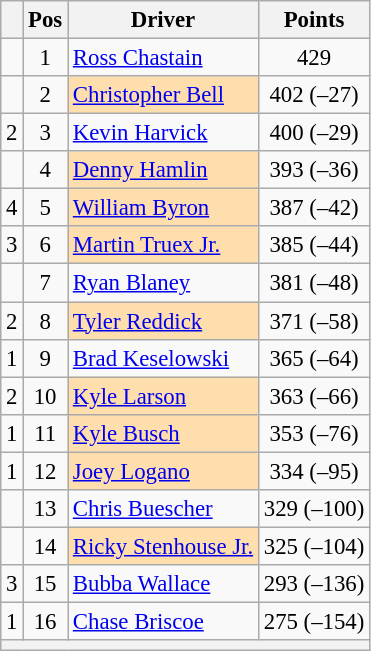<table class="wikitable" style="font-size: 95%;">
<tr>
<th></th>
<th>Pos</th>
<th>Driver</th>
<th>Points</th>
</tr>
<tr>
<td align="left"></td>
<td style="text-align:center;">1</td>
<td><a href='#'>Ross Chastain</a></td>
<td style="text-align:center;">429</td>
</tr>
<tr>
<td align="left"></td>
<td style="text-align:center;">2</td>
<td style="background:#FFDEAD;"><a href='#'>Christopher Bell</a></td>
<td style="text-align:center;">402 (–27)</td>
</tr>
<tr>
<td align="left"> 2</td>
<td style="text-align:center;">3</td>
<td><a href='#'>Kevin Harvick</a></td>
<td style="text-align:center;">400 (–29)</td>
</tr>
<tr>
<td align="left"></td>
<td style="text-align:center;">4</td>
<td style="background:#FFDEAD;"><a href='#'>Denny Hamlin</a></td>
<td style="text-align:center;">393 (–36)</td>
</tr>
<tr>
<td align="left"> 4</td>
<td style="text-align:center;">5</td>
<td style="background:#FFDEAD;"><a href='#'>William Byron</a></td>
<td style="text-align:center;">387 (–42)</td>
</tr>
<tr>
<td align="left"> 3</td>
<td style="text-align:center;">6</td>
<td style="background:#FFDEAD;"><a href='#'>Martin Truex Jr.</a></td>
<td style="text-align:center;">385 (–44)</td>
</tr>
<tr>
<td align="left"></td>
<td style="text-align:center;">7</td>
<td><a href='#'>Ryan Blaney</a></td>
<td style="text-align:center;">381 (–48)</td>
</tr>
<tr>
<td align="left"> 2</td>
<td style="text-align:center;">8</td>
<td style="background:#FFDEAD;"><a href='#'>Tyler Reddick</a></td>
<td style="text-align:center;">371 (–58)</td>
</tr>
<tr>
<td align="left"> 1</td>
<td style="text-align:center;">9</td>
<td><a href='#'>Brad Keselowski</a></td>
<td style="text-align:center;">365 (–64)</td>
</tr>
<tr>
<td align="left"> 2</td>
<td style="text-align:center;">10</td>
<td style="background:#FFDEAD;"><a href='#'>Kyle Larson</a></td>
<td style="text-align:center;">363 (–66)</td>
</tr>
<tr>
<td align="left"> 1</td>
<td style="text-align:center;">11</td>
<td style="background:#FFDEAD;"><a href='#'>Kyle Busch</a></td>
<td style="text-align:center;">353 (–76)</td>
</tr>
<tr>
<td align="left"> 1</td>
<td style="text-align:center;">12</td>
<td style="background:#FFDEAD;"><a href='#'>Joey Logano</a></td>
<td style="text-align:center;">334 (–95)</td>
</tr>
<tr>
<td align="left"></td>
<td style="text-align:center;">13</td>
<td><a href='#'>Chris Buescher</a></td>
<td style="text-align:center;">329 (–100)</td>
</tr>
<tr>
<td align="left"></td>
<td style="text-align:center;">14</td>
<td style="background:#FFDEAD;"><a href='#'>Ricky Stenhouse Jr.</a></td>
<td style="text-align:center;">325 (–104)</td>
</tr>
<tr>
<td align="left"> 3</td>
<td style="text-align:center;">15</td>
<td><a href='#'>Bubba Wallace</a></td>
<td style="text-align:center;">293 (–136)</td>
</tr>
<tr>
<td align="left"> 1</td>
<td style="text-align:center;">16</td>
<td><a href='#'>Chase Briscoe</a></td>
<td style="text-align:center;">275 (–154)</td>
</tr>
<tr class="sortbottom">
<th colspan="9"></th>
</tr>
</table>
